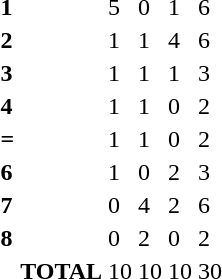<table>
<tr>
<td><strong>1</strong></td>
<td></td>
<td>5</td>
<td>0</td>
<td>1</td>
<td>6</td>
</tr>
<tr>
<td><strong>2</strong></td>
<td></td>
<td>1</td>
<td>1</td>
<td>4</td>
<td>6</td>
</tr>
<tr>
<td><strong>3</strong></td>
<td></td>
<td>1</td>
<td>1</td>
<td>1</td>
<td>3</td>
</tr>
<tr>
<td><strong>4</strong></td>
<td></td>
<td>1</td>
<td>1</td>
<td>0</td>
<td>2</td>
</tr>
<tr>
<td><strong>=</strong></td>
<td></td>
<td>1</td>
<td>1</td>
<td>0</td>
<td>2</td>
</tr>
<tr>
<td><strong>6</strong></td>
<td></td>
<td>1</td>
<td>0</td>
<td>2</td>
<td>3</td>
</tr>
<tr>
<td><strong>7</strong></td>
<td></td>
<td>0</td>
<td>4</td>
<td>2</td>
<td>6</td>
</tr>
<tr>
<td><strong>8</strong></td>
<td></td>
<td>0</td>
<td>2</td>
<td>0</td>
<td>2</td>
</tr>
<tr>
<td></td>
<td><strong>TOTAL</strong></td>
<td>10</td>
<td>10</td>
<td>10</td>
<td>30</td>
</tr>
</table>
